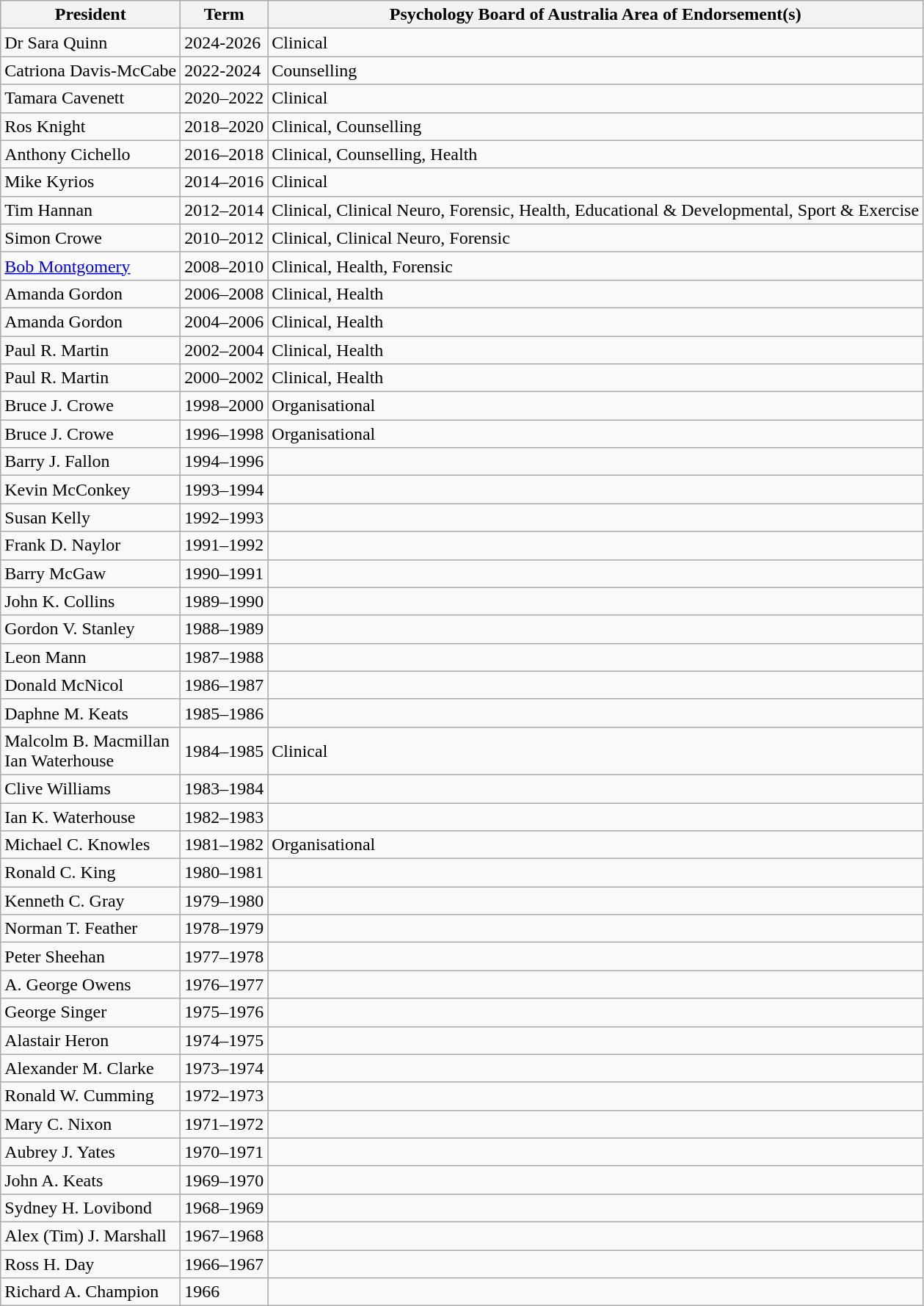<table class="wikitable">
<tr>
<th colspan="1">President</th>
<th>Term</th>
<th>Psychology Board of Australia Area of Endorsement(s)</th>
</tr>
<tr>
<td>Dr Sara Quinn</td>
<td>2024-2026</td>
<td>Clinical</td>
</tr>
<tr>
<td>Catriona Davis-McCabe</td>
<td>2022-2024</td>
<td>Counselling</td>
</tr>
<tr>
<td>Tamara Cavenett</td>
<td>2020–2022</td>
<td>Clinical</td>
</tr>
<tr>
<td>Ros Knight</td>
<td>2018–2020</td>
<td>Clinical, Counselling</td>
</tr>
<tr>
<td>Anthony Cichello</td>
<td>2016–2018</td>
<td>Clinical, Counselling, Health</td>
</tr>
<tr>
<td>Mike Kyrios</td>
<td>2014–2016</td>
<td>Clinical</td>
</tr>
<tr>
<td>Tim Hannan</td>
<td>2012–2014</td>
<td>Clinical, Clinical Neuro, Forensic, Health, Educational & Developmental, Sport & Exercise</td>
</tr>
<tr>
<td>Simon Crowe</td>
<td>2010–2012</td>
<td>Clinical, Clinical Neuro, Forensic</td>
</tr>
<tr>
<td><a href='#'>Bob Montgomery</a></td>
<td>2008–2010</td>
<td>Clinical, Health, Forensic</td>
</tr>
<tr>
<td>Amanda Gordon</td>
<td>2006–2008</td>
<td>Clinical, Health</td>
</tr>
<tr>
<td>Amanda Gordon</td>
<td>2004–2006</td>
<td>Clinical, Health</td>
</tr>
<tr>
<td>Paul R. Martin</td>
<td>2002–2004</td>
<td>Clinical, Health</td>
</tr>
<tr>
<td>Paul R. Martin</td>
<td>2000–2002</td>
<td>Clinical, Health</td>
</tr>
<tr>
<td>Bruce J. Crowe</td>
<td>1998–2000</td>
<td>Organisational</td>
</tr>
<tr>
<td>Bruce J. Crowe</td>
<td>1996–1998</td>
<td>Organisational</td>
</tr>
<tr>
<td>Barry J. Fallon</td>
<td>1994–1996</td>
<td></td>
</tr>
<tr>
<td>Kevin McConkey</td>
<td>1993–1994</td>
<td></td>
</tr>
<tr>
<td>Susan Kelly</td>
<td>1992–1993</td>
<td></td>
</tr>
<tr>
<td>Frank D. Naylor</td>
<td>1991–1992</td>
<td></td>
</tr>
<tr>
<td>Barry McGaw</td>
<td>1990–1991</td>
<td></td>
</tr>
<tr>
<td>John K. Collins</td>
<td>1989–1990</td>
<td></td>
</tr>
<tr>
<td>Gordon V. Stanley</td>
<td>1988–1989</td>
<td></td>
</tr>
<tr>
<td>Leon Mann</td>
<td>1987–1988</td>
<td></td>
</tr>
<tr>
<td>Donald McNicol</td>
<td>1986–1987</td>
<td></td>
</tr>
<tr>
<td>Daphne M. Keats</td>
<td>1985–1986</td>
<td></td>
</tr>
<tr>
<td>Malcolm B. Macmillan <br> Ian Waterhouse</td>
<td>1984–1985</td>
<td>Clinical</td>
</tr>
<tr>
<td>Clive Williams</td>
<td>1983–1984</td>
<td></td>
</tr>
<tr>
<td>Ian K. Waterhouse</td>
<td>1982–1983</td>
<td></td>
</tr>
<tr>
<td>Michael C. Knowles</td>
<td>1981–1982</td>
<td>Organisational</td>
</tr>
<tr>
<td>Ronald C. King</td>
<td>1980–1981</td>
<td></td>
</tr>
<tr>
<td>Kenneth C. Gray</td>
<td>1979–1980</td>
<td></td>
</tr>
<tr>
<td>Norman T. Feather</td>
<td>1978–1979</td>
<td></td>
</tr>
<tr>
<td>Peter Sheehan</td>
<td>1977–1978</td>
<td></td>
</tr>
<tr>
<td>A. George Owens</td>
<td>1976–1977</td>
<td></td>
</tr>
<tr>
<td>George Singer</td>
<td>1975–1976</td>
<td></td>
</tr>
<tr>
<td>Alastair Heron</td>
<td>1974–1975</td>
<td></td>
</tr>
<tr>
<td>Alexander M. Clarke</td>
<td>1973–1974</td>
<td></td>
</tr>
<tr>
<td>Ronald W. Cumming</td>
<td>1972–1973</td>
<td></td>
</tr>
<tr>
<td>Mary C. Nixon</td>
<td>1971–1972</td>
<td></td>
</tr>
<tr>
<td>Aubrey J. Yates</td>
<td>1970–1971</td>
<td></td>
</tr>
<tr>
<td>John A. Keats</td>
<td>1969–1970</td>
<td></td>
</tr>
<tr>
<td>Sydney H. Lovibond</td>
<td>1968–1969</td>
<td></td>
</tr>
<tr>
<td>Alex (Tim) J. Marshall</td>
<td>1967–1968</td>
<td></td>
</tr>
<tr>
<td>Ross H. Day</td>
<td>1966–1967</td>
<td></td>
</tr>
<tr>
<td>Richard A. Champion</td>
<td>1966</td>
<td></td>
</tr>
</table>
